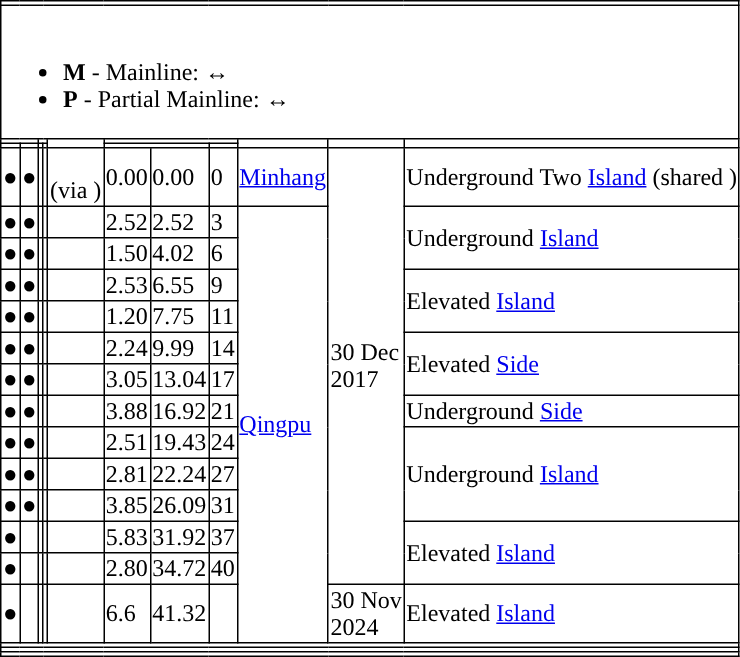<table border=1 style="border-collapse: collapse;" class="mw-collapsible">
<tr>
<th colspan="11" style="text-align: center"></th>
</tr>
<tr>
<td colspan="11" style="text-align: left"><br><ul><li><strong>M</strong> - Mainline:  ↔ </li><li><strong>P</strong> - Partial Mainline:  ↔ </li></ul></td>
</tr>
<tr>
<th rowspan="1" colspan="2"></th>
<th colspan="2"></th>
<th rowspan="2"></th>
<th colspan="3" rowspan="1"></th>
<th rowspan="2"></th>
<th rowspan="2"></th>
<th rowspan="2"></th>
</tr>
<tr>
<th rowspan="1"></th>
<th rowspan="1"></th>
<th></th>
<th></th>
<th colspan="2"></th>
<th></th>
</tr>
<tr>
<td align="center">●</td>
<td align="center">●</td>
<td></td>
<td></td>
<td> <br>  (via )<br></td>
<td>0.00</td>
<td>0.00</td>
<td>0</td>
<td><a href='#'>Minhang</a></td>
<td rowspan="13">30 Dec <br>2017</td>
<td>Underground Two <a href='#'>Island</a> (shared )</td>
</tr>
<tr>
<td align="center">●</td>
<td align="center">●</td>
<td></td>
<td></td>
<td> </td>
<td>2.52</td>
<td>2.52</td>
<td>3</td>
<td rowspan="13"><a href='#'>Qingpu</a></td>
<td rowspan="2">Underground <a href='#'>Island</a></td>
</tr>
<tr>
<td align="center">●</td>
<td align="center">●</td>
<td></td>
<td></td>
<td></td>
<td>1.50</td>
<td>4.02</td>
<td>6</td>
</tr>
<tr>
<td align="center">●</td>
<td align="center">●</td>
<td></td>
<td></td>
<td></td>
<td>2.53</td>
<td>6.55</td>
<td>9</td>
<td rowspan="2">Elevated <a href='#'>Island</a></td>
</tr>
<tr>
<td align="center">●</td>
<td align="center">●</td>
<td></td>
<td></td>
<td></td>
<td>1.20</td>
<td>7.75</td>
<td>11</td>
</tr>
<tr>
<td align="center">●</td>
<td align="center">●</td>
<td></td>
<td></td>
<td></td>
<td>2.24</td>
<td>9.99</td>
<td>14</td>
<td rowspan="2">Elevated <a href='#'>Side</a></td>
</tr>
<tr>
<td align="center">●</td>
<td align="center">●</td>
<td></td>
<td></td>
<td></td>
<td>3.05</td>
<td>13.04</td>
<td>17</td>
</tr>
<tr>
<td align="center">●</td>
<td align="center">●</td>
<td></td>
<td></td>
<td></td>
<td>3.88</td>
<td>16.92</td>
<td>21</td>
<td>Underground <a href='#'>Side</a></td>
</tr>
<tr>
<td align="center">●</td>
<td align="center">●</td>
<td></td>
<td></td>
<td></td>
<td>2.51</td>
<td>19.43</td>
<td>24</td>
<td rowspan="3">Underground <a href='#'>Island</a></td>
</tr>
<tr>
<td align="center">●</td>
<td align="center">●</td>
<td></td>
<td></td>
<td></td>
<td>2.81</td>
<td>22.24</td>
<td>27</td>
</tr>
<tr>
<td align="center">●</td>
<td align="center">●</td>
<td></td>
<td></td>
<td></td>
<td>3.85</td>
<td>26.09</td>
<td>31</td>
</tr>
<tr>
<td align="center">●</td>
<td align="center"></td>
<td></td>
<td></td>
<td></td>
<td>5.83</td>
<td>31.92</td>
<td>37</td>
<td rowspan="2">Elevated <a href='#'>Island</a></td>
</tr>
<tr>
<td align="center">●</td>
<td align="center"></td>
<td></td>
<td></td>
<td></td>
<td>2.80</td>
<td>34.72</td>
<td>40</td>
</tr>
<tr>
<td align="center">●</td>
<td align="center"></td>
<td></td>
<td></td>
<td></td>
<td>6.6</td>
<td>41.32</td>
<td></td>
<td>30 Nov<br>2024</td>
<td>Elevated <a href='#'>Island</a></td>
</tr>
<tr style="background:#">
<td colspan = "12"></td>
</tr>
<tr>
<td colspan = "12"></td>
</tr>
<tr style="background: #">
<td colspan = "12"></td>
</tr>
</table>
